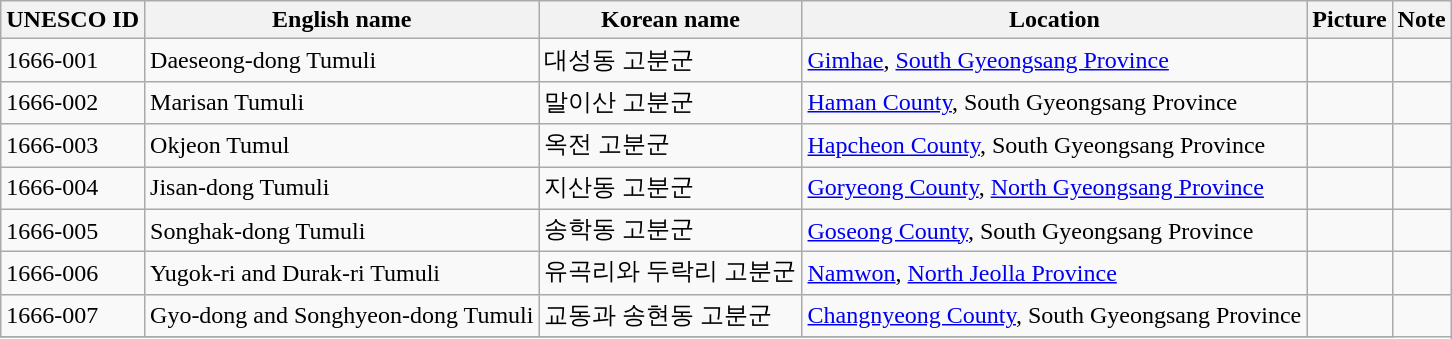<table class="wikitable">
<tr>
<th>UNESCO ID</th>
<th>English name</th>
<th>Korean name</th>
<th>Location</th>
<th>Picture</th>
<th>Note</th>
</tr>
<tr>
<td>1666-001</td>
<td>Daeseong-dong Tumuli</td>
<td>대성동 고분군</td>
<td><a href='#'>Gimhae</a>, <a href='#'>South Gyeongsang Province</a></td>
<td></td>
<td></td>
</tr>
<tr>
<td>1666-002</td>
<td>Marisan Tumuli</td>
<td>말이산 고분군</td>
<td><a href='#'>Haman County</a>, South Gyeongsang Province</td>
<td></td>
<td></td>
</tr>
<tr>
<td>1666-003</td>
<td>Okjeon Tumul</td>
<td>옥전 고분군</td>
<td><a href='#'>Hapcheon County</a>, South Gyeongsang Province</td>
<td></td>
<td></td>
</tr>
<tr>
<td>1666-004</td>
<td>Jisan-dong Tumuli</td>
<td>지산동 고분군</td>
<td><a href='#'>Goryeong County</a>, <a href='#'>North Gyeongsang Province</a></td>
<td></td>
<td></td>
</tr>
<tr>
<td>1666-005</td>
<td>Songhak-dong Tumuli</td>
<td>송학동 고분군</td>
<td><a href='#'>Goseong County</a>, South Gyeongsang Province</td>
<td></td>
<td></td>
</tr>
<tr>
<td>1666-006</td>
<td>Yugok-ri and Durak-ri Tumuli</td>
<td>유곡리와 두락리 고분군</td>
<td><a href='#'>Namwon</a>, <a href='#'>North Jeolla Province</a></td>
<td></td>
<td></td>
</tr>
<tr>
<td>1666-007</td>
<td>Gyo-dong and Songhyeon-dong Tumuli</td>
<td>교동과 송현동 고분군</td>
<td><a href='#'>Changnyeong County</a>, South Gyeongsang Province</td>
<td></td>
</tr>
<tr>
</tr>
</table>
